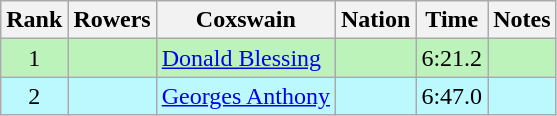<table class="wikitable sortable" style="text-align:center">
<tr>
<th>Rank</th>
<th>Rowers</th>
<th>Coxswain</th>
<th>Nation</th>
<th>Time</th>
<th>Notes</th>
</tr>
<tr bgcolor=bbf3bb>
<td>1</td>
<td align=left></td>
<td align=left><a href='#'>Donald Blessing</a></td>
<td align=left></td>
<td>6:21.2</td>
<td></td>
</tr>
<tr bgcolor=bbf9ff>
<td>2</td>
<td align=left></td>
<td align=left><a href='#'>Georges Anthony</a></td>
<td align=left></td>
<td>6:47.0</td>
<td></td>
</tr>
</table>
